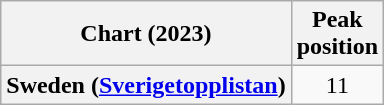<table class="wikitable plainrowheaders" style="text-align:center">
<tr>
<th scope="col">Chart (2023)</th>
<th scope="col">Peak<br>position</th>
</tr>
<tr>
<th scope="row">Sweden (<a href='#'>Sverigetopplistan</a>)</th>
<td>11</td>
</tr>
</table>
